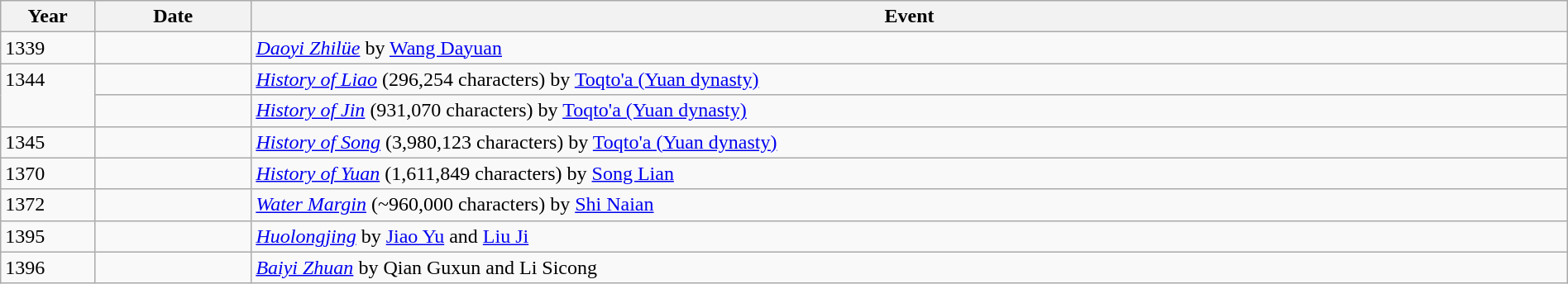<table class="wikitable" style="width:100%;">
<tr>
<th style="width:6%">Year</th>
<th style="width:10%">Date</th>
<th>Event</th>
</tr>
<tr>
<td>1339</td>
<td></td>
<td><em><a href='#'>Daoyi Zhilüe</a></em> by <a href='#'>Wang Dayuan</a></td>
</tr>
<tr>
<td rowspan="2" valign="top">1344</td>
<td></td>
<td><em><a href='#'>History of Liao</a></em> (296,254 characters) by <a href='#'>Toqto'a (Yuan dynasty)</a></td>
</tr>
<tr>
<td></td>
<td><em><a href='#'>History of Jin</a></em> (931,070 characters) by <a href='#'>Toqto'a (Yuan dynasty)</a></td>
</tr>
<tr>
<td>1345</td>
<td></td>
<td><em><a href='#'>History of Song</a></em> (3,980,123 characters) by <a href='#'>Toqto'a (Yuan dynasty)</a></td>
</tr>
<tr>
<td>1370</td>
<td></td>
<td><em><a href='#'>History of Yuan</a></em> (1,611,849 characters) by <a href='#'>Song Lian</a></td>
</tr>
<tr>
<td>1372</td>
<td></td>
<td><em><a href='#'>Water Margin</a></em> (~960,000 characters) by <a href='#'>Shi Naian</a></td>
</tr>
<tr>
<td>1395</td>
<td></td>
<td><em><a href='#'>Huolongjing</a></em> by <a href='#'>Jiao Yu</a> and <a href='#'>Liu Ji</a></td>
</tr>
<tr>
<td>1396</td>
<td></td>
<td><em><a href='#'>Baiyi Zhuan</a></em> by Qian Guxun and Li Sicong</td>
</tr>
</table>
